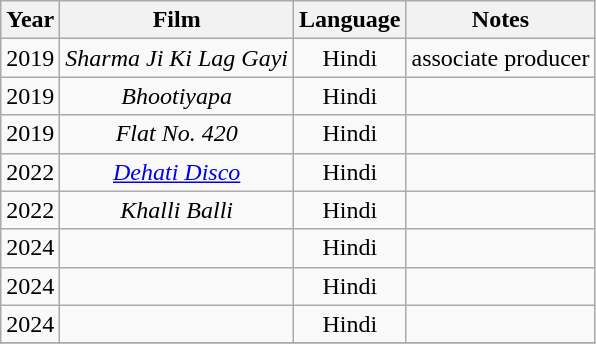<table class="wikitable" style="text-align:center">
<tr>
<th scope="col">Year</th>
<th scope="col">Film</th>
<th scope="col">Language</th>
<th scope="col">Notes</th>
</tr>
<tr>
<td>2019</td>
<td><em>Sharma Ji Ki Lag Gayi</em></td>
<td>Hindi</td>
<td>associate producer</td>
</tr>
<tr>
<td>2019</td>
<td><em>Bhootiyapa</em></td>
<td>Hindi</td>
<td></td>
</tr>
<tr>
<td>2019</td>
<td><em>Flat No. 420</em></td>
<td>Hindi</td>
<td></td>
</tr>
<tr>
<td>2022</td>
<td><em><a href='#'>Dehati Disco</a></em></td>
<td>Hindi</td>
<td></td>
</tr>
<tr>
<td>2022</td>
<td><em>Khalli Balli</em></td>
<td>Hindi</td>
<td></td>
</tr>
<tr>
<td>2024</td>
<td></td>
<td>Hindi</td>
<td></td>
</tr>
<tr>
<td>2024</td>
<td></td>
<td>Hindi</td>
<td></td>
</tr>
<tr>
<td>2024</td>
<td></td>
<td>Hindi</td>
<td></td>
</tr>
<tr>
</tr>
</table>
